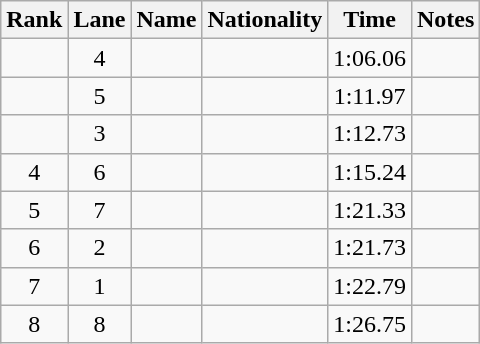<table class="wikitable sortable" style="text-align:center">
<tr>
<th>Rank</th>
<th>Lane</th>
<th>Name</th>
<th>Nationality</th>
<th>Time</th>
<th>Notes</th>
</tr>
<tr>
<td></td>
<td>4</td>
<td style="text-align:left"></td>
<td style="text-align:left"></td>
<td>1:06.06</td>
<td></td>
</tr>
<tr>
<td></td>
<td>5</td>
<td style="text-align:left"></td>
<td style="text-align:left"></td>
<td>1:11.97</td>
<td></td>
</tr>
<tr>
<td></td>
<td>3</td>
<td style="text-align:left"></td>
<td style="text-align:left"></td>
<td>1:12.73</td>
<td></td>
</tr>
<tr>
<td>4</td>
<td>6</td>
<td style="text-align:left"></td>
<td style="text-align:left"></td>
<td>1:15.24</td>
<td></td>
</tr>
<tr>
<td>5</td>
<td>7</td>
<td style="text-align:left"></td>
<td style="text-align:left"></td>
<td>1:21.33</td>
<td></td>
</tr>
<tr>
<td>6</td>
<td>2</td>
<td style="text-align:left"></td>
<td style="text-align:left"></td>
<td>1:21.73</td>
<td></td>
</tr>
<tr>
<td>7</td>
<td>1</td>
<td style="text-align:left"></td>
<td style="text-align:left"></td>
<td>1:22.79</td>
<td></td>
</tr>
<tr>
<td>8</td>
<td>8</td>
<td style="text-align:left"></td>
<td style="text-align:left"></td>
<td>1:26.75</td>
<td></td>
</tr>
</table>
